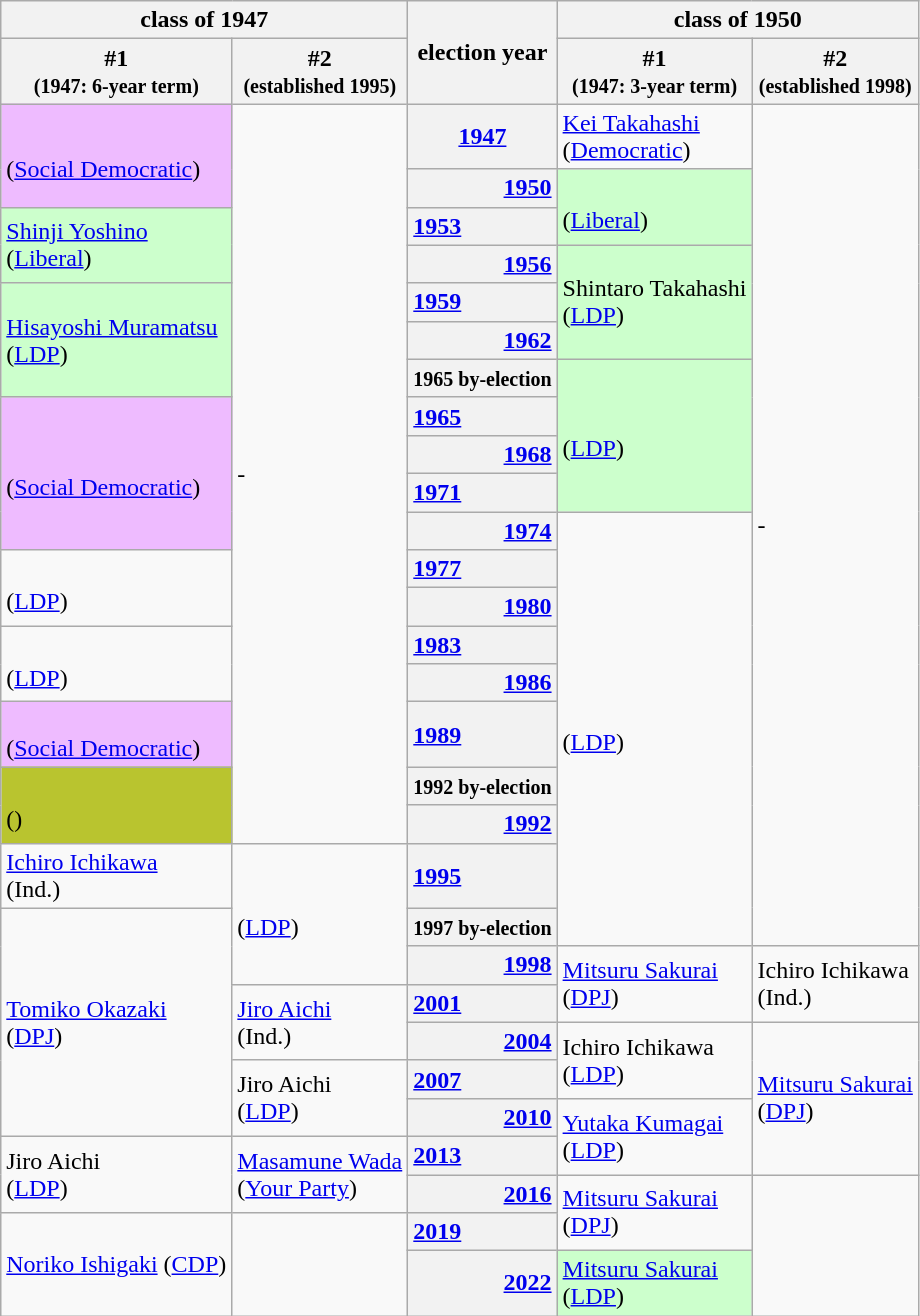<table class="wikitable" border="1">
<tr>
<th colspan="2">class of 1947</th>
<th rowspan="2">election year</th>
<th colspan="2">class of 1950</th>
</tr>
<tr>
<th>#1<br><small>(1947: 6-year term)</small></th>
<th>#2<br><small>(established 1995)</small></th>
<th>#1<br><small>(1947: 3-year term)</small></th>
<th>#2<br><small>(established 1998)</small></th>
</tr>
<tr>
<td rowspan="2" bgcolor="#EEBBFF"><br>(<a href='#'>Social Democratic</a>)</td>
<td rowspan="18">-</td>
<th style="text-align: center"><a href='#'>1947</a></th>
<td><a href='#'>Kei Takahashi</a><br>(<a href='#'>Democratic</a>)</td>
<td rowspan="20">-</td>
</tr>
<tr>
<th style="text-align: right"><a href='#'>1950</a></th>
<td rowspan="2" bgcolor="#CCFFCC"><br>(<a href='#'>Liberal</a>)</td>
</tr>
<tr>
<td rowspan="2" bgcolor="#CCFFCC"><a href='#'>Shinji Yoshino</a><br>(<a href='#'>Liberal</a>)</td>
<th style="text-align: left"><a href='#'>1953</a></th>
</tr>
<tr>
<th style="text-align: right"><a href='#'>1956</a></th>
<td rowspan="3" bgcolor="#CCFFCC">Shintaro Takahashi<br>(<a href='#'>LDP</a>)</td>
</tr>
<tr>
<td rowspan="3" bgcolor="#CCFFCC"><a href='#'>Hisayoshi Muramatsu</a><br>(<a href='#'>LDP</a>)</td>
<th style="text-align: left"><a href='#'>1959</a></th>
</tr>
<tr>
<th style="text-align: right"><a href='#'>1962</a></th>
</tr>
<tr>
<th style="text-align: right"><small>1965 by-election</small></th>
<td rowspan="4" bgcolor="#CCFFCC"><br>(<a href='#'>LDP</a>)</td>
</tr>
<tr>
<td rowspan="4" bgcolor="#EEBBFF"><br>(<a href='#'>Social Democratic</a>)</td>
<th style="text-align: left"><a href='#'>1965</a></th>
</tr>
<tr>
<th style="text-align: right"><a href='#'>1968</a></th>
</tr>
<tr>
<th style="text-align: left"><a href='#'>1971</a></th>
</tr>
<tr>
<th style="text-align: right"><a href='#'>1974</a></th>
<td rowspan="10" ><br>(<a href='#'>LDP</a>)</td>
</tr>
<tr>
<td rowspan="2" ><br>(<a href='#'>LDP</a>)</td>
<th style="text-align: left"><a href='#'>1977</a></th>
</tr>
<tr>
<th style="text-align: right"><a href='#'>1980</a></th>
</tr>
<tr>
<td rowspan="2" ><br>(<a href='#'>LDP</a>)</td>
<th style="text-align: left"><a href='#'>1983</a></th>
</tr>
<tr>
<th style="text-align: right"><a href='#'>1986</a></th>
</tr>
<tr>
<td bgcolor="#EEBBFF"><br>(<a href='#'>Social Democratic</a>)</td>
<th style="text-align: left"><a href='#'>1989</a></th>
</tr>
<tr>
<td rowspan="2" bgcolor="#B9C42F"><br>()</td>
<th style="text-align: left"><small>1992 by-election</small></th>
</tr>
<tr>
<th style="text-align: right"><a href='#'>1992</a></th>
</tr>
<tr>
<td><a href='#'>Ichiro Ichikawa</a><br>(Ind.)</td>
<td rowspan="3" ><br>(<a href='#'>LDP</a>)</td>
<th style="text-align: left"><a href='#'>1995</a></th>
</tr>
<tr>
<td rowspan="6" ><a href='#'>Tomiko Okazaki</a><br>(<a href='#'>DPJ</a>)</td>
<th style="text-align: left"><small>1997 by-election</small></th>
</tr>
<tr>
<th style="text-align: right"><a href='#'>1998</a></th>
<td rowspan="2" ><a href='#'>Mitsuru Sakurai</a><br>(<a href='#'>DPJ</a>)</td>
<td rowspan="2" >Ichiro Ichikawa<br>(Ind.)</td>
</tr>
<tr>
<td rowspan="2" ><a href='#'>Jiro Aichi</a><br>(Ind.)</td>
<th style="text-align: left"><a href='#'>2001</a></th>
</tr>
<tr>
<th style="text-align: right"><a href='#'>2004</a></th>
<td rowspan="2" >Ichiro Ichikawa<br>(<a href='#'>LDP</a>)</td>
<td rowspan="4" ><a href='#'>Mitsuru Sakurai</a><br>(<a href='#'>DPJ</a>)</td>
</tr>
<tr>
<td rowspan="2" >Jiro Aichi<br>(<a href='#'>LDP</a>)</td>
<th style="text-align: left"><a href='#'>2007</a></th>
</tr>
<tr>
<th style="text-align: right"><a href='#'>2010</a></th>
<td rowspan="2" ><a href='#'>Yutaka Kumagai</a><br>(<a href='#'>LDP</a>)</td>
</tr>
<tr>
<td rowspan="2" >Jiro Aichi<br>(<a href='#'>LDP</a>)</td>
<td rowspan="2" ><a href='#'>Masamune Wada</a><br>(<a href='#'>Your Party</a>)</td>
<th style="text-align: left"><a href='#'>2013</a></th>
</tr>
<tr>
<th style="text-align: right"><a href='#'>2016</a></th>
<td rowspan="2" ><a href='#'>Mitsuru Sakurai</a><br>(<a href='#'>DPJ</a>)</td>
<td rowspan="3"></td>
</tr>
<tr>
<td rowspan="2" ><a href='#'>Noriko Ishigaki</a> (<a href='#'>CDP</a>)</td>
<td rowspan="2"></td>
<th style="text-align: left"><a href='#'>2019</a></th>
</tr>
<tr>
<th style="text-align: right"><a href='#'>2022</a></th>
<td bgcolor="#CCFFCC"><a href='#'>Mitsuru Sakurai</a><br>(<a href='#'>LDP</a>)</td>
</tr>
</table>
